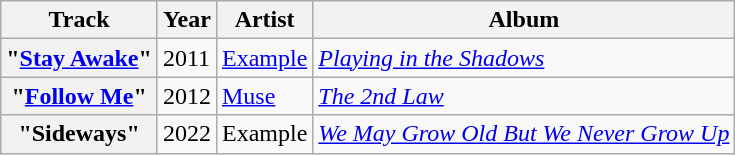<table class="wikitable plainrowheaders" border="1">
<tr>
<th>Track</th>
<th>Year</th>
<th>Artist</th>
<th>Album</th>
</tr>
<tr>
<th scope="row">"<a href='#'>Stay Awake</a>"</th>
<td>2011</td>
<td><a href='#'>Example</a></td>
<td><em><a href='#'>Playing in the Shadows</a></em></td>
</tr>
<tr>
<th scope="row">"<a href='#'>Follow Me</a>"</th>
<td>2012</td>
<td><a href='#'>Muse</a></td>
<td><em><a href='#'>The 2nd Law</a></em></td>
</tr>
<tr>
<th scope="row">"Sideways"</th>
<td>2022</td>
<td>Example</td>
<td><em><a href='#'>We May Grow Old But We Never Grow Up</a></em></td>
</tr>
</table>
